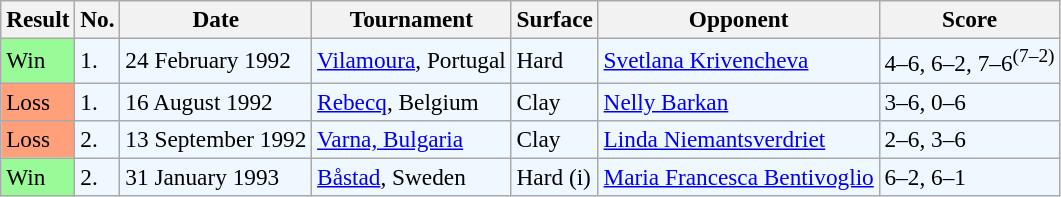<table class="sortable wikitable" style="font-size:97%;">
<tr>
<th>Result</th>
<th>No.</th>
<th>Date</th>
<th>Tournament</th>
<th>Surface</th>
<th>Opponent</th>
<th class="unsortable">Score</th>
</tr>
<tr bgcolor="#f0f8ff">
<td style="background:#98fb98;">Win</td>
<td>1.</td>
<td>24 February 1992</td>
<td><a href='#'>Vilamoura</a>, Portugal</td>
<td>Hard</td>
<td> <a href='#'>Svetlana Krivencheva</a></td>
<td>4–6, 6–2, 7–6<sup>(7–2)</sup></td>
</tr>
<tr bgcolor="#f0f8ff">
<td style="background:#ffa07a;">Loss</td>
<td>1.</td>
<td>16 August 1992</td>
<td><a href='#'>Rebecq</a>, Belgium</td>
<td>Clay</td>
<td> <a href='#'>Nelly Barkan</a></td>
<td>3–6, 0–6</td>
</tr>
<tr bgcolor="#f0f8ff">
<td style="background:#ffa07a;">Loss</td>
<td>2.</td>
<td>13 September 1992</td>
<td><a href='#'>Varna, Bulgaria</a></td>
<td>Clay</td>
<td> <a href='#'>Linda Niemantsverdriet</a></td>
<td>2–6, 3–6</td>
</tr>
<tr bgcolor="#f0f8ff">
<td style="background:#98fb98;">Win</td>
<td>2.</td>
<td>31 January 1993</td>
<td><a href='#'>Båstad</a>, Sweden</td>
<td>Hard (i)</td>
<td> <a href='#'>Maria Francesca Bentivoglio</a></td>
<td>6–2, 6–1</td>
</tr>
</table>
